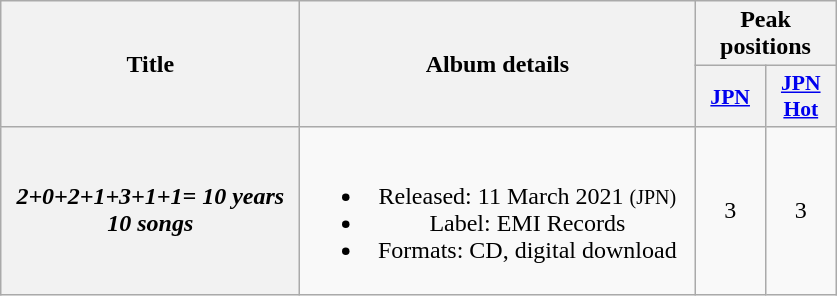<table class="wikitable plainrowheaders" style="text-align:center;">
<tr>
<th rowspan="2" style="width:12em;">Title</th>
<th rowspan="2" style="width:16em;">Album details</th>
<th colspan="2">Peak positions</th>
</tr>
<tr>
<th scope="col" style="width:2.8em;font-size:90%;"><a href='#'>JPN</a><br></th>
<th scope="col" style="width:2.8em;font-size:90%;"><a href='#'>JPN Hot</a><br></th>
</tr>
<tr>
<th scope="row"><em>2+0+2+1+3+1+1= 10 years 10 songs</em></th>
<td><br><ul><li>Released: 11 March 2021 <small>(JPN)</small></li><li>Label: EMI Records</li><li>Formats: CD, digital download</li></ul></td>
<td>3</td>
<td>3</td>
</tr>
</table>
